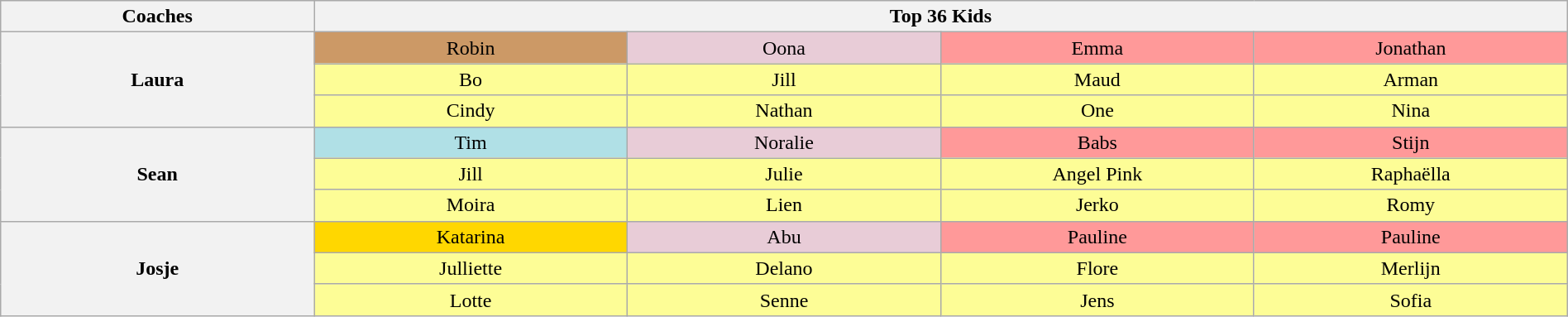<table class="wikitable" style="text-align:center; width:100%">
<tr>
<th width="20%" scope="col">Coaches</th>
<th width="80%" colspan="4" scope="col">Top 36 Kids</th>
</tr>
<tr>
<th rowspan="3">Laura</th>
<td style="background:#cc9966; width:20%">Robin</td>
<td style="background:#E8CCD7; width:20%">Oona</td>
<td style="background:#FF9999; width:20%">Emma</td>
<td style="background:#FF9999; width:20%">Jonathan</td>
</tr>
<tr>
<td style="background:#FDFD96">Bo</td>
<td style="background:#FDFD96">Jill</td>
<td style="background:#FDFD96">Maud</td>
<td style="background:#FDFD96">Arman</td>
</tr>
<tr>
<td style="background:#FDFD96">Cindy</td>
<td style="background:#FDFD96">Nathan</td>
<td style="background:#FDFD96">One</td>
<td style="background:#FDFD96">Nina</td>
</tr>
<tr>
<th rowspan="3">Sean</th>
<td style="background:#B0E0E6">Tim</td>
<td style="background:#E8CCD7">Noralie</td>
<td style="background:#FF9999">Babs</td>
<td style="background:#FF9999">Stijn</td>
</tr>
<tr>
<td style="background:#FDFD96">Jill</td>
<td style="background:#FDFD96">Julie</td>
<td style="background:#FDFD96">Angel Pink</td>
<td style="background:#FDFD96">Raphaëlla</td>
</tr>
<tr>
<td style="background:#FDFD96">Moira</td>
<td style="background:#FDFD96">Lien</td>
<td style="background:#FDFD96">Jerko</td>
<td style="background:#FDFD96">Romy</td>
</tr>
<tr>
<th rowspan="3">Josje</th>
<td style="background:gold">Katarina</td>
<td style="background:#E8CCD7">Abu</td>
<td style="background:#FF9999">Pauline</td>
<td style="background:#FF9999">Pauline</td>
</tr>
<tr>
<td style="background:#FDFD96">Julliette</td>
<td style="background:#FDFD96">Delano</td>
<td style="background:#FDFD96">Flore</td>
<td style="background:#FDFD96">Merlijn</td>
</tr>
<tr>
<td style="background:#FDFD96">Lotte</td>
<td style="background:#FDFD96">Senne</td>
<td style="background:#FDFD96">Jens</td>
<td style="background:#FDFD96">Sofia</td>
</tr>
</table>
